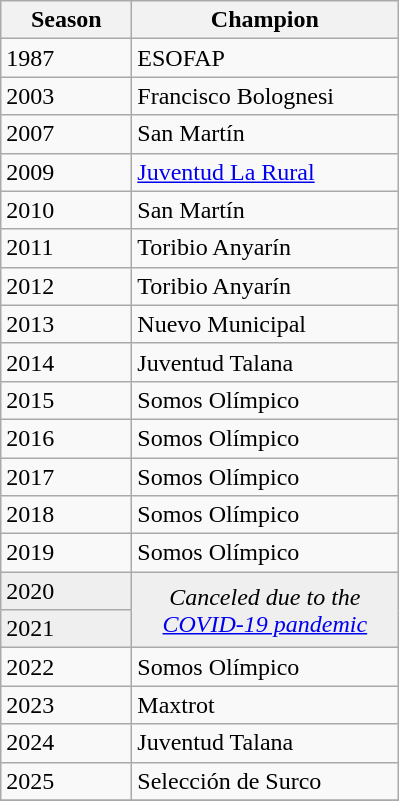<table class="wikitable sortable">
<tr>
<th width=80px>Season</th>
<th width=170px>Champion</th>
</tr>
<tr>
<td>1987</td>
<td>ESOFAP</td>
</tr>
<tr>
<td>2003</td>
<td>Francisco Bolognesi</td>
</tr>
<tr>
<td>2007</td>
<td>San Martín</td>
</tr>
<tr>
<td>2009</td>
<td><a href='#'>Juventud La Rural</a></td>
</tr>
<tr>
<td>2010</td>
<td>San Martín</td>
</tr>
<tr>
<td>2011</td>
<td>Toribio Anyarín</td>
</tr>
<tr>
<td>2012</td>
<td>Toribio Anyarín</td>
</tr>
<tr>
<td>2013</td>
<td>Nuevo Municipal</td>
</tr>
<tr>
<td>2014</td>
<td>Juventud Talana</td>
</tr>
<tr>
<td>2015</td>
<td>Somos Olímpico</td>
</tr>
<tr>
<td>2016</td>
<td>Somos Olímpico</td>
</tr>
<tr>
<td>2017</td>
<td>Somos Olímpico</td>
</tr>
<tr>
<td>2018</td>
<td>Somos Olímpico</td>
</tr>
<tr>
<td>2019</td>
<td>Somos Olímpico</td>
</tr>
<tr bgcolor=#efefef>
<td>2020</td>
<td rowspan=2 colspan="1" align=center><em>Canceled due to the <a href='#'>COVID-19 pandemic</a></em></td>
</tr>
<tr bgcolor=#efefef>
<td>2021</td>
</tr>
<tr>
<td>2022</td>
<td>Somos Olímpico</td>
</tr>
<tr>
<td>2023</td>
<td>Maxtrot</td>
</tr>
<tr>
<td>2024</td>
<td>Juventud Talana</td>
</tr>
<tr>
<td>2025</td>
<td>Selección de Surco</td>
</tr>
<tr>
</tr>
</table>
